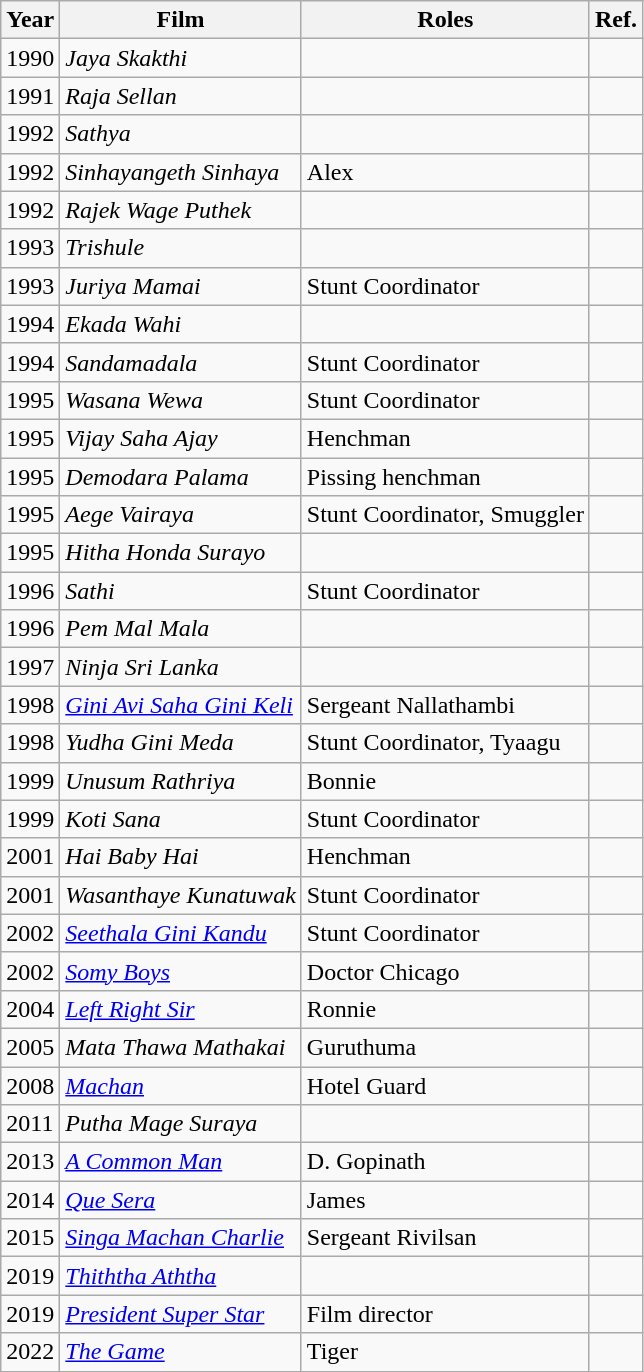<table class="wikitable">
<tr>
<th>Year</th>
<th>Film</th>
<th>Roles</th>
<th>Ref.</th>
</tr>
<tr>
<td>1990</td>
<td><em>Jaya Skakthi</em></td>
<td></td>
<td></td>
</tr>
<tr>
<td>1991</td>
<td><em>Raja Sellan</em></td>
<td></td>
<td></td>
</tr>
<tr>
<td>1992</td>
<td><em>Sathya</em></td>
<td></td>
<td></td>
</tr>
<tr>
<td>1992</td>
<td><em>Sinhayangeth Sinhaya</em></td>
<td>Alex</td>
<td></td>
</tr>
<tr>
<td>1992</td>
<td><em>Rajek Wage Puthek</em></td>
<td></td>
<td></td>
</tr>
<tr>
<td>1993</td>
<td><em>Trishule</em></td>
<td></td>
<td></td>
</tr>
<tr>
<td>1993</td>
<td><em>Juriya Mamai</em></td>
<td>Stunt Coordinator</td>
<td></td>
</tr>
<tr>
<td>1994</td>
<td><em>Ekada Wahi</em></td>
<td></td>
<td></td>
</tr>
<tr>
<td>1994</td>
<td><em>Sandamadala</em></td>
<td>Stunt Coordinator</td>
<td></td>
</tr>
<tr>
<td>1995</td>
<td><em>Wasana Wewa</em></td>
<td>Stunt Coordinator</td>
<td></td>
</tr>
<tr>
<td>1995</td>
<td><em>Vijay Saha Ajay</em></td>
<td>Henchman</td>
<td></td>
</tr>
<tr>
<td>1995</td>
<td><em>Demodara Palama</em></td>
<td>Pissing henchman</td>
<td></td>
</tr>
<tr>
<td>1995</td>
<td><em>Aege Vairaya</em></td>
<td>Stunt Coordinator, Smuggler</td>
<td></td>
</tr>
<tr>
<td>1995</td>
<td><em>Hitha Honda Surayo</em></td>
<td></td>
<td></td>
</tr>
<tr>
<td>1996</td>
<td><em>Sathi</em></td>
<td>Stunt Coordinator</td>
<td></td>
</tr>
<tr>
<td>1996</td>
<td><em>Pem Mal Mala</em></td>
<td></td>
<td></td>
</tr>
<tr>
<td>1997</td>
<td><em>Ninja Sri Lanka</em></td>
<td></td>
<td></td>
</tr>
<tr>
<td>1998</td>
<td><em><a href='#'>Gini Avi Saha Gini Keli</a></em></td>
<td>Sergeant Nallathambi</td>
<td></td>
</tr>
<tr>
<td>1998</td>
<td><em>Yudha Gini Meda</em></td>
<td>Stunt Coordinator, Tyaagu</td>
<td></td>
</tr>
<tr>
<td>1999</td>
<td><em>Unusum Rathriya</em></td>
<td>Bonnie</td>
<td></td>
</tr>
<tr>
<td>1999</td>
<td><em>Koti Sana</em></td>
<td>Stunt Coordinator</td>
<td></td>
</tr>
<tr>
<td>2001</td>
<td><em>Hai Baby Hai</em></td>
<td>Henchman</td>
<td></td>
</tr>
<tr>
<td>2001</td>
<td><em>Wasanthaye Kunatuwak</em></td>
<td>Stunt Coordinator</td>
<td></td>
</tr>
<tr>
<td>2002</td>
<td><em><a href='#'>Seethala Gini Kandu</a></em></td>
<td>Stunt Coordinator</td>
<td></td>
</tr>
<tr>
<td>2002</td>
<td><em><a href='#'>Somy Boys</a></em></td>
<td>Doctor Chicago</td>
<td></td>
</tr>
<tr>
<td>2004</td>
<td><em><a href='#'>Left Right Sir</a></em></td>
<td>Ronnie</td>
<td></td>
</tr>
<tr>
<td>2005</td>
<td><em>Mata Thawa Mathakai</em></td>
<td>Guruthuma</td>
<td></td>
</tr>
<tr>
<td>2008</td>
<td><em><a href='#'>Machan</a></em></td>
<td>Hotel Guard</td>
<td></td>
</tr>
<tr>
<td>2011</td>
<td><em>Putha Mage Suraya</em></td>
<td></td>
<td></td>
</tr>
<tr>
<td>2013</td>
<td><em><a href='#'>A Common Man</a></em></td>
<td>D. Gopinath</td>
<td></td>
</tr>
<tr>
<td>2014</td>
<td><em><a href='#'>Que Sera</a></em></td>
<td>James</td>
<td></td>
</tr>
<tr>
<td>2015</td>
<td><em><a href='#'>Singa Machan Charlie</a></em></td>
<td>Sergeant Rivilsan</td>
<td></td>
</tr>
<tr>
<td>2019</td>
<td><em><a href='#'>Thiththa Aththa</a></em></td>
<td></td>
<td></td>
</tr>
<tr>
<td>2019</td>
<td><em><a href='#'>President Super Star</a></em></td>
<td>Film director</td>
<td></td>
</tr>
<tr>
<td>2022</td>
<td><em><a href='#'>The Game</a></em></td>
<td>Tiger</td>
<td></td>
</tr>
</table>
